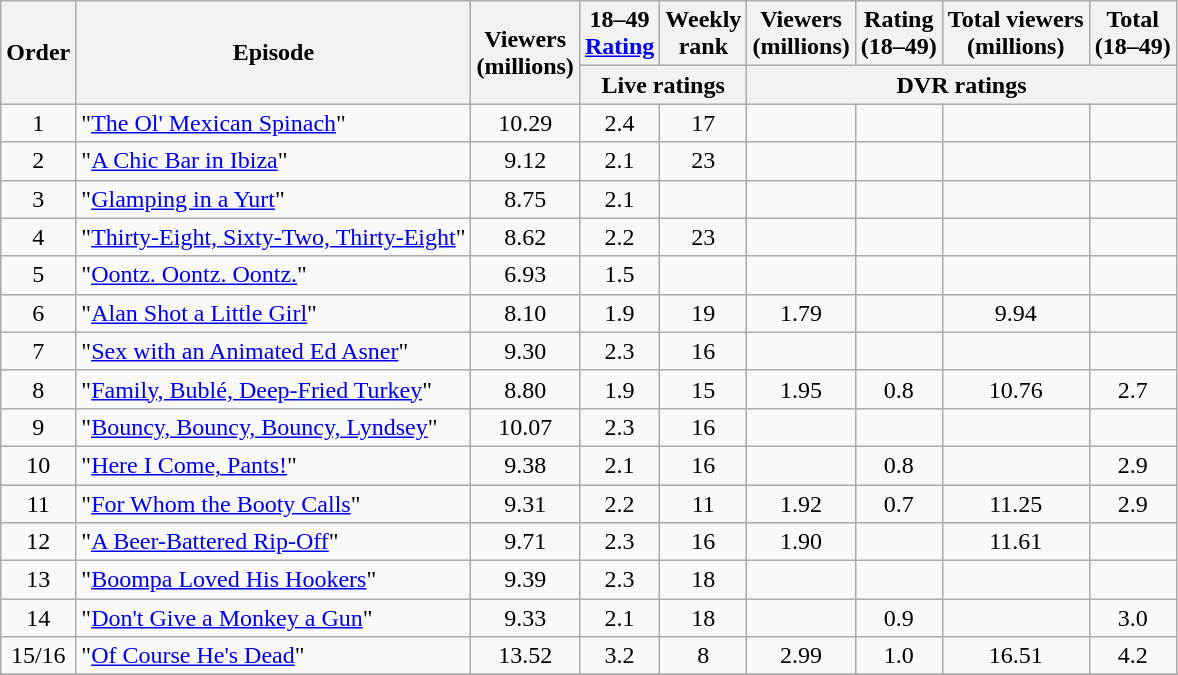<table class="wikitable plainrowheaders sortable" style="text-align:center;">
<tr>
<th scope="col" rowspan="2">Order</th>
<th scope="col" rowspan="2">Episode</th>
<th scope="col" rowspan="2">Viewers<br>(millions)</th>
<th scope="col">18–49<br><a href='#'>Rating</a></th>
<th scope="col">Weekly<br>rank</th>
<th scope="col">Viewers<br>(millions)</th>
<th scope="col">Rating<br>(18–49)</th>
<th scope="col">Total viewers<br>(millions)</th>
<th scope="col">Total<br>(18–49)</th>
</tr>
<tr>
<th scope="col" colspan="2">Live ratings</th>
<th scope="col" colspan="4">DVR ratings</th>
</tr>
<tr>
<td scope="row">1</td>
<td style="text-align:left;">"<a href='#'>The Ol' Mexican Spinach</a>"</td>
<td>10.29</td>
<td>2.4</td>
<td>17</td>
<td></td>
<td></td>
<td></td>
<td></td>
</tr>
<tr>
<td scope="row">2</td>
<td style="text-align:left;">"<a href='#'>A Chic Bar in Ibiza</a>"</td>
<td>9.12</td>
<td>2.1</td>
<td>23</td>
<td></td>
<td></td>
<td></td>
<td></td>
</tr>
<tr>
<td scope="row">3</td>
<td style="text-align:left;">"<a href='#'>Glamping in a Yurt</a>"</td>
<td>8.75</td>
<td>2.1</td>
<td></td>
<td></td>
<td></td>
<td></td>
<td></td>
</tr>
<tr>
<td scope="row">4</td>
<td style="text-align:left;">"<a href='#'>Thirty-Eight, Sixty-Two, Thirty-Eight</a>"</td>
<td>8.62</td>
<td>2.2</td>
<td>23</td>
<td></td>
<td></td>
<td></td>
<td></td>
</tr>
<tr>
<td scope="row">5</td>
<td style="text-align:left;">"<a href='#'>Oontz. Oontz. Oontz.</a>"</td>
<td>6.93</td>
<td>1.5</td>
<td></td>
<td></td>
<td></td>
<td></td>
<td></td>
</tr>
<tr>
<td scope="row">6</td>
<td style="text-align:left;">"<a href='#'>Alan Shot a Little Girl</a>"</td>
<td>8.10</td>
<td>1.9</td>
<td>19</td>
<td>1.79</td>
<td></td>
<td>9.94</td>
<td></td>
</tr>
<tr>
<td scope="row">7</td>
<td style="text-align:left;">"<a href='#'>Sex with an Animated Ed Asner</a>"</td>
<td>9.30</td>
<td>2.3</td>
<td>16</td>
<td></td>
<td></td>
<td></td>
<td></td>
</tr>
<tr>
<td scope="row">8</td>
<td style="text-align:left;">"<a href='#'>Family, Bublé, Deep-Fried Turkey</a>"</td>
<td>8.80</td>
<td>1.9</td>
<td>15</td>
<td>1.95</td>
<td>0.8</td>
<td>10.76</td>
<td>2.7</td>
</tr>
<tr>
<td scope="row">9</td>
<td style="text-align:left;">"<a href='#'>Bouncy, Bouncy, Bouncy, Lyndsey</a>"</td>
<td>10.07</td>
<td>2.3</td>
<td>16</td>
<td></td>
<td></td>
<td></td>
<td></td>
</tr>
<tr>
<td scope="row">10</td>
<td style="text-align:left;">"<a href='#'>Here I Come, Pants!</a>"</td>
<td>9.38</td>
<td>2.1</td>
<td>16</td>
<td></td>
<td>0.8</td>
<td></td>
<td>2.9</td>
</tr>
<tr>
<td scope="row">11</td>
<td style="text-align:left;">"<a href='#'>For Whom the Booty Calls</a>"</td>
<td>9.31</td>
<td>2.2</td>
<td>11</td>
<td>1.92</td>
<td>0.7</td>
<td>11.25</td>
<td>2.9</td>
</tr>
<tr>
<td scope="row">12</td>
<td style="text-align:left;">"<a href='#'>A Beer-Battered Rip-Off</a>"</td>
<td>9.71</td>
<td>2.3</td>
<td>16</td>
<td>1.90</td>
<td></td>
<td>11.61</td>
<td></td>
</tr>
<tr>
<td scope="row">13</td>
<td style="text-align:left;">"<a href='#'>Boompa Loved His Hookers</a>"</td>
<td>9.39</td>
<td>2.3</td>
<td>18</td>
<td></td>
<td></td>
<td></td>
<td></td>
</tr>
<tr>
<td scope="row">14</td>
<td style="text-align:left;">"<a href='#'>Don't Give a Monkey a Gun</a>"</td>
<td>9.33</td>
<td>2.1</td>
<td>18</td>
<td></td>
<td>0.9</td>
<td></td>
<td>3.0</td>
</tr>
<tr>
<td scope="row">15/16</td>
<td style="text-align:left;">"<a href='#'>Of Course He's Dead</a>"</td>
<td>13.52</td>
<td>3.2</td>
<td>8</td>
<td>2.99</td>
<td>1.0</td>
<td>16.51</td>
<td>4.2</td>
</tr>
<tr>
</tr>
</table>
